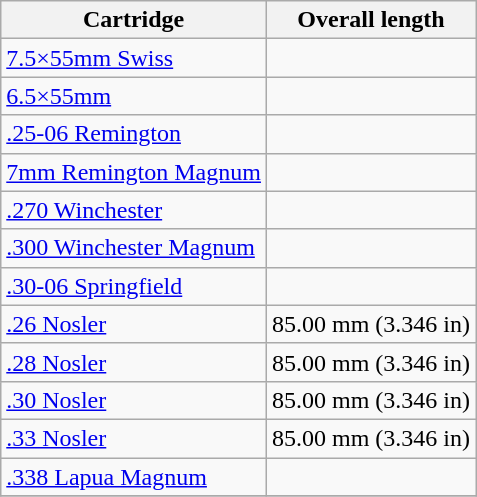<table class="wikitable">
<tr>
<th>Cartridge</th>
<th>Overall length</th>
</tr>
<tr>
<td><a href='#'>7.5×55mm Swiss</a></td>
<td></td>
</tr>
<tr>
<td><a href='#'>6.5×55mm</a></td>
<td></td>
</tr>
<tr>
<td><a href='#'>.25-06 Remington</a></td>
<td></td>
</tr>
<tr>
<td><a href='#'>7mm Remington Magnum</a></td>
<td></td>
</tr>
<tr>
<td><a href='#'>.270 Winchester</a></td>
<td></td>
</tr>
<tr>
<td><a href='#'>.300 Winchester Magnum</a></td>
<td></td>
</tr>
<tr>
<td><a href='#'>.30-06 Springfield</a></td>
<td></td>
</tr>
<tr>
<td><a href='#'>.26 Nosler</a></td>
<td>85.00 mm (3.346 in)</td>
</tr>
<tr>
<td><a href='#'>.28 Nosler</a></td>
<td>85.00 mm (3.346 in)</td>
</tr>
<tr>
<td><a href='#'>.30 Nosler</a></td>
<td>85.00 mm (3.346 in)</td>
</tr>
<tr>
<td><a href='#'>.33 Nosler</a></td>
<td>85.00 mm (3.346 in)</td>
</tr>
<tr>
<td><a href='#'>.338 Lapua Magnum</a></td>
<td></td>
</tr>
<tr>
</tr>
</table>
